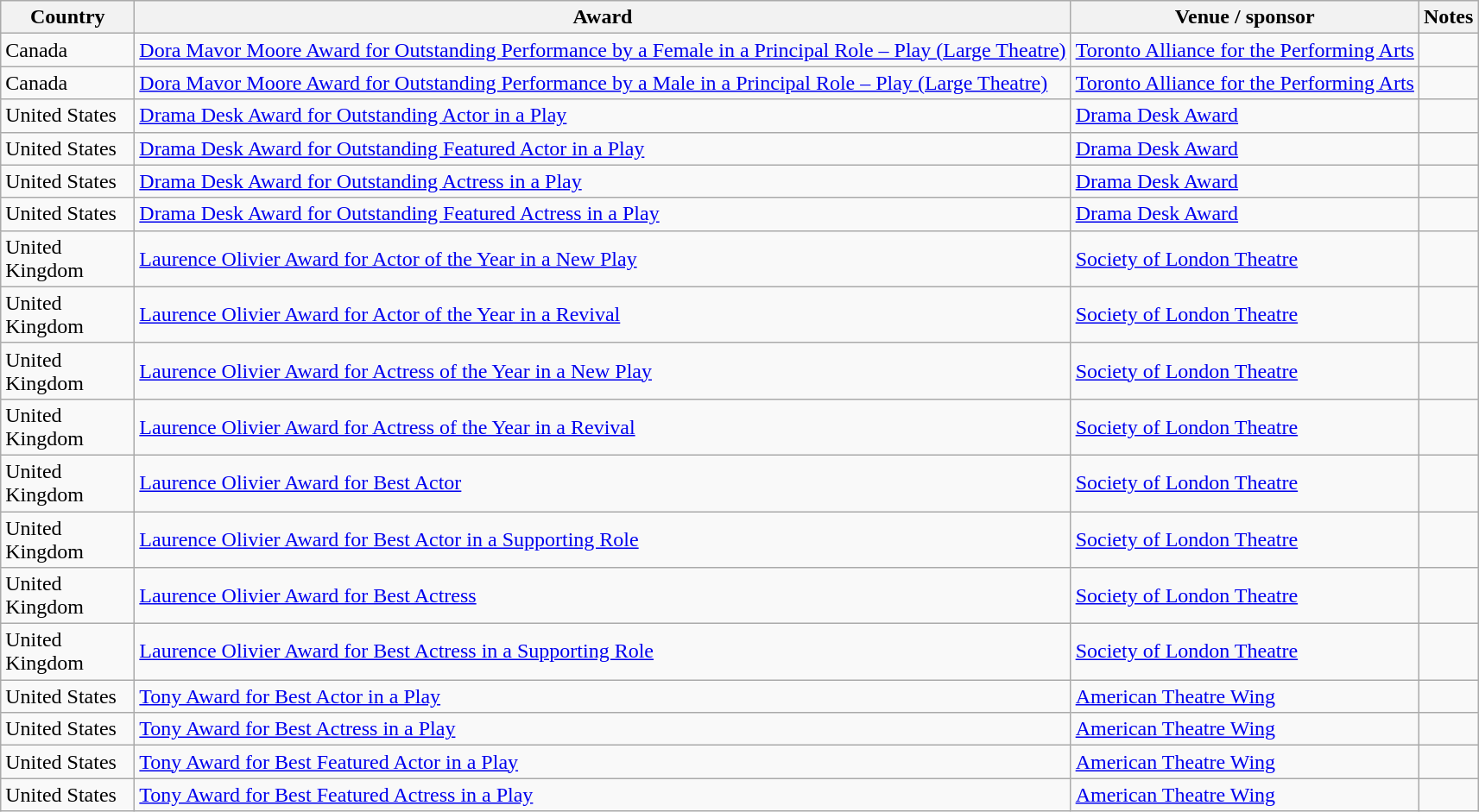<table class="wikitable sortable">
<tr>
<th style="width:6em;">Country</th>
<th>Award</th>
<th>Venue / sponsor</th>
<th>Notes</th>
</tr>
<tr>
<td>Canada</td>
<td><a href='#'>Dora Mavor Moore Award for Outstanding Performance by a Female in a Principal Role – Play (Large Theatre)</a></td>
<td><a href='#'>Toronto Alliance for the Performing Arts</a></td>
<td></td>
</tr>
<tr>
<td>Canada</td>
<td><a href='#'>Dora Mavor Moore Award for Outstanding Performance by a Male in a Principal Role – Play (Large Theatre)</a></td>
<td><a href='#'>Toronto Alliance for the Performing Arts</a></td>
<td></td>
</tr>
<tr>
<td>United States</td>
<td><a href='#'>Drama Desk Award for Outstanding Actor in a Play</a></td>
<td><a href='#'>Drama Desk Award</a></td>
<td></td>
</tr>
<tr>
<td>United States</td>
<td><a href='#'>Drama Desk Award for Outstanding Featured Actor in a Play</a></td>
<td><a href='#'>Drama Desk Award</a></td>
<td></td>
</tr>
<tr>
<td>United States</td>
<td><a href='#'>Drama Desk Award for Outstanding Actress in a Play</a></td>
<td><a href='#'>Drama Desk Award</a></td>
<td></td>
</tr>
<tr>
<td>United States</td>
<td><a href='#'>Drama Desk Award for Outstanding Featured Actress in a Play</a></td>
<td><a href='#'>Drama Desk Award</a></td>
<td></td>
</tr>
<tr>
<td>United Kingdom</td>
<td><a href='#'>Laurence Olivier Award for Actor of the Year in a New Play</a></td>
<td><a href='#'>Society of London Theatre</a></td>
<td></td>
</tr>
<tr>
<td>United Kingdom</td>
<td><a href='#'>Laurence Olivier Award for Actor of the Year in a Revival</a></td>
<td><a href='#'>Society of London Theatre</a></td>
<td></td>
</tr>
<tr>
<td>United Kingdom</td>
<td><a href='#'>Laurence Olivier Award for Actress of the Year in a New Play</a></td>
<td><a href='#'>Society of London Theatre</a></td>
<td></td>
</tr>
<tr>
<td>United Kingdom</td>
<td><a href='#'>Laurence Olivier Award for Actress of the Year in a Revival</a></td>
<td><a href='#'>Society of London Theatre</a></td>
<td></td>
</tr>
<tr>
<td>United Kingdom</td>
<td><a href='#'>Laurence Olivier Award for Best Actor</a></td>
<td><a href='#'>Society of London Theatre</a></td>
<td></td>
</tr>
<tr>
<td>United Kingdom</td>
<td><a href='#'>Laurence Olivier Award for Best Actor in a Supporting Role</a></td>
<td><a href='#'>Society of London Theatre</a></td>
<td></td>
</tr>
<tr>
<td>United Kingdom</td>
<td><a href='#'>Laurence Olivier Award for Best Actress</a></td>
<td><a href='#'>Society of London Theatre</a></td>
<td></td>
</tr>
<tr>
<td>United Kingdom</td>
<td><a href='#'>Laurence Olivier Award for Best Actress in a Supporting Role</a></td>
<td><a href='#'>Society of London Theatre</a></td>
<td></td>
</tr>
<tr>
<td>United States</td>
<td><a href='#'>Tony Award for Best Actor in a Play</a></td>
<td><a href='#'>American Theatre Wing</a></td>
<td></td>
</tr>
<tr>
<td>United States</td>
<td><a href='#'>Tony Award for Best Actress in a Play</a></td>
<td><a href='#'>American Theatre Wing</a></td>
<td></td>
</tr>
<tr>
<td>United States</td>
<td><a href='#'>Tony Award for Best Featured Actor in a Play</a></td>
<td><a href='#'>American Theatre Wing</a></td>
<td></td>
</tr>
<tr>
<td>United States</td>
<td><a href='#'>Tony Award for Best Featured Actress in a Play</a></td>
<td><a href='#'>American Theatre Wing</a></td>
<td></td>
</tr>
</table>
